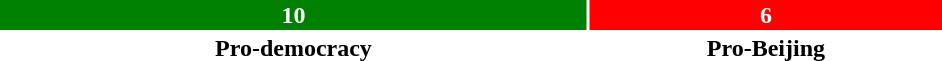<table style="width:50%; text-align:center;">
<tr style="color:white;">
<td style="background:green; width:62.5%;"><strong>10</strong></td>
<td style="background:red; width:37.5%;"><strong>6</strong></td>
</tr>
<tr>
<td><span><strong>Pro-democracy</strong></span></td>
<td><span><strong>Pro-Beijing</strong></span></td>
</tr>
</table>
